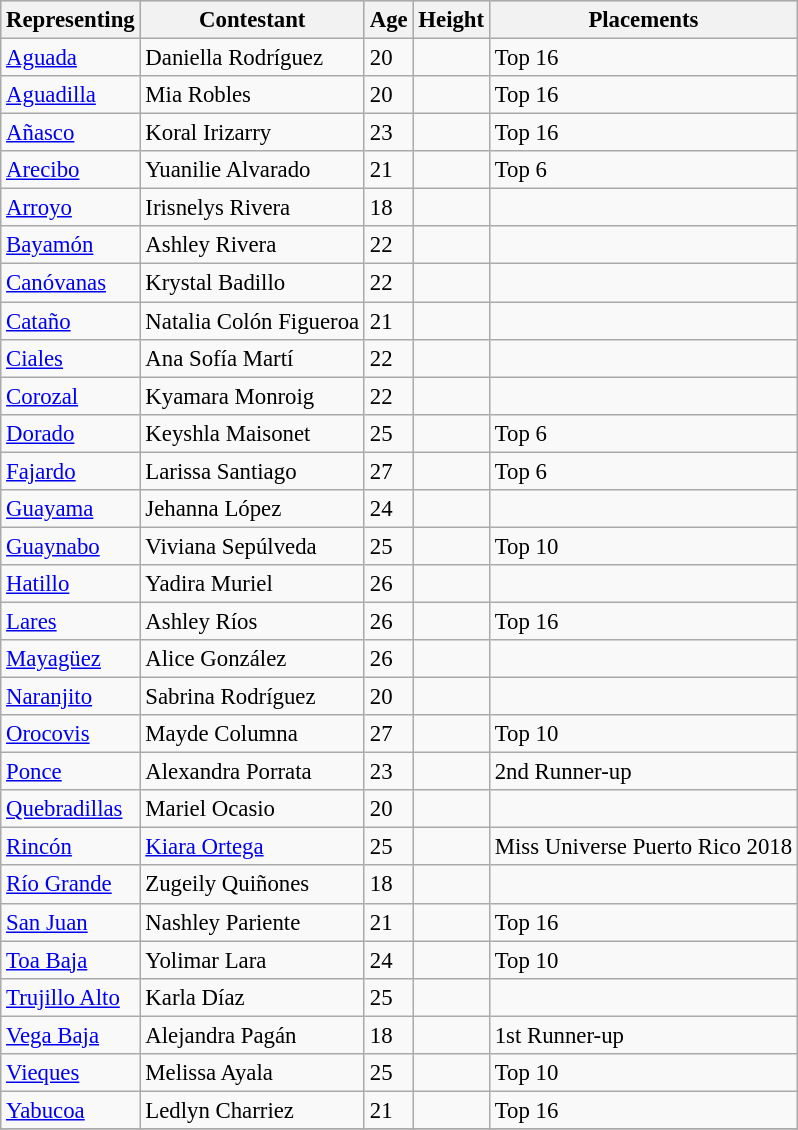<table class="sortable wikitable" style="font-size: 95%;">
<tr bgcolor="#CCCCCC">
<th>Representing</th>
<th>Contestant</th>
<th>Age</th>
<th>Height</th>
<th>Placements</th>
</tr>
<tr>
<td><a href='#'>Aguada</a></td>
<td>Daniella Rodríguez</td>
<td>20</td>
<td></td>
<td>Top 16</td>
</tr>
<tr>
<td><a href='#'>Aguadilla</a></td>
<td>Mia Robles</td>
<td>20</td>
<td></td>
<td>Top 16</td>
</tr>
<tr>
<td><a href='#'>Añasco</a></td>
<td>Koral Irizarry</td>
<td>23</td>
<td></td>
<td>Top 16</td>
</tr>
<tr>
<td><a href='#'>Arecibo</a></td>
<td>Yuanilie Alvarado</td>
<td>21</td>
<td></td>
<td>Top 6</td>
</tr>
<tr>
<td><a href='#'>Arroyo</a></td>
<td>Irisnelys Rivera</td>
<td>18</td>
<td></td>
<td></td>
</tr>
<tr>
<td><a href='#'>Bayamón</a></td>
<td>Ashley Rivera</td>
<td>22</td>
<td></td>
<td></td>
</tr>
<tr>
<td><a href='#'>Canóvanas</a></td>
<td>Krystal Badillo</td>
<td>22</td>
<td></td>
<td></td>
</tr>
<tr>
<td><a href='#'>Cataño</a></td>
<td>Natalia Colón Figueroa</td>
<td>21</td>
<td></td>
<td></td>
</tr>
<tr>
<td><a href='#'>Ciales</a></td>
<td>Ana Sofía Martí</td>
<td>22</td>
<td></td>
<td></td>
</tr>
<tr>
<td><a href='#'>Corozal</a></td>
<td>Kyamara Monroig</td>
<td>22</td>
<td></td>
<td></td>
</tr>
<tr>
<td><a href='#'>Dorado</a></td>
<td>Keyshla Maisonet</td>
<td>25</td>
<td></td>
<td>Top 6</td>
</tr>
<tr>
<td><a href='#'>Fajardo</a></td>
<td>Larissa Santiago</td>
<td>27</td>
<td></td>
<td>Top 6</td>
</tr>
<tr>
<td><a href='#'>Guayama</a></td>
<td>Jehanna López</td>
<td>24</td>
<td></td>
<td></td>
</tr>
<tr>
<td><a href='#'>Guaynabo</a></td>
<td>Viviana Sepúlveda</td>
<td>25</td>
<td></td>
<td>Top 10</td>
</tr>
<tr>
<td><a href='#'>Hatillo</a></td>
<td>Yadira Muriel</td>
<td>26</td>
<td></td>
<td></td>
</tr>
<tr>
<td><a href='#'>Lares</a></td>
<td>Ashley Ríos</td>
<td>26</td>
<td></td>
<td>Top 16</td>
</tr>
<tr>
<td><a href='#'>Mayagüez</a></td>
<td>Alice González</td>
<td>26</td>
<td></td>
<td></td>
</tr>
<tr>
<td><a href='#'>Naranjito</a></td>
<td>Sabrina Rodríguez</td>
<td>20</td>
<td></td>
<td></td>
</tr>
<tr>
<td><a href='#'>Orocovis</a></td>
<td>Mayde Columna</td>
<td>27</td>
<td></td>
<td>Top 10</td>
</tr>
<tr>
<td><a href='#'>Ponce</a></td>
<td>Alexandra Porrata</td>
<td>23</td>
<td></td>
<td>2nd Runner-up</td>
</tr>
<tr>
<td><a href='#'>Quebradillas</a></td>
<td>Mariel Ocasio</td>
<td>20</td>
<td></td>
<td></td>
</tr>
<tr>
<td><a href='#'>Rincón</a></td>
<td><a href='#'>Kiara Ortega</a></td>
<td>25</td>
<td></td>
<td>Miss Universe Puerto Rico 2018</td>
</tr>
<tr>
<td><a href='#'>Río Grande</a></td>
<td>Zugeily Quiñones</td>
<td>18</td>
<td></td>
<td></td>
</tr>
<tr>
<td><a href='#'>San Juan</a></td>
<td>Nashley Pariente</td>
<td>21</td>
<td></td>
<td>Top 16</td>
</tr>
<tr>
<td><a href='#'>Toa Baja</a></td>
<td>Yolimar Lara</td>
<td>24</td>
<td></td>
<td>Top 10</td>
</tr>
<tr>
<td><a href='#'>Trujillo Alto</a></td>
<td>Karla Díaz</td>
<td>25</td>
<td></td>
<td></td>
</tr>
<tr>
<td><a href='#'>Vega Baja</a></td>
<td>Alejandra Pagán</td>
<td>18</td>
<td></td>
<td>1st Runner-up</td>
</tr>
<tr>
<td><a href='#'>Vieques</a></td>
<td>Melissa Ayala</td>
<td>25</td>
<td></td>
<td>Top 10</td>
</tr>
<tr>
<td><a href='#'>Yabucoa</a></td>
<td>Ledlyn Charriez</td>
<td>21</td>
<td></td>
<td>Top 16</td>
</tr>
<tr>
</tr>
</table>
